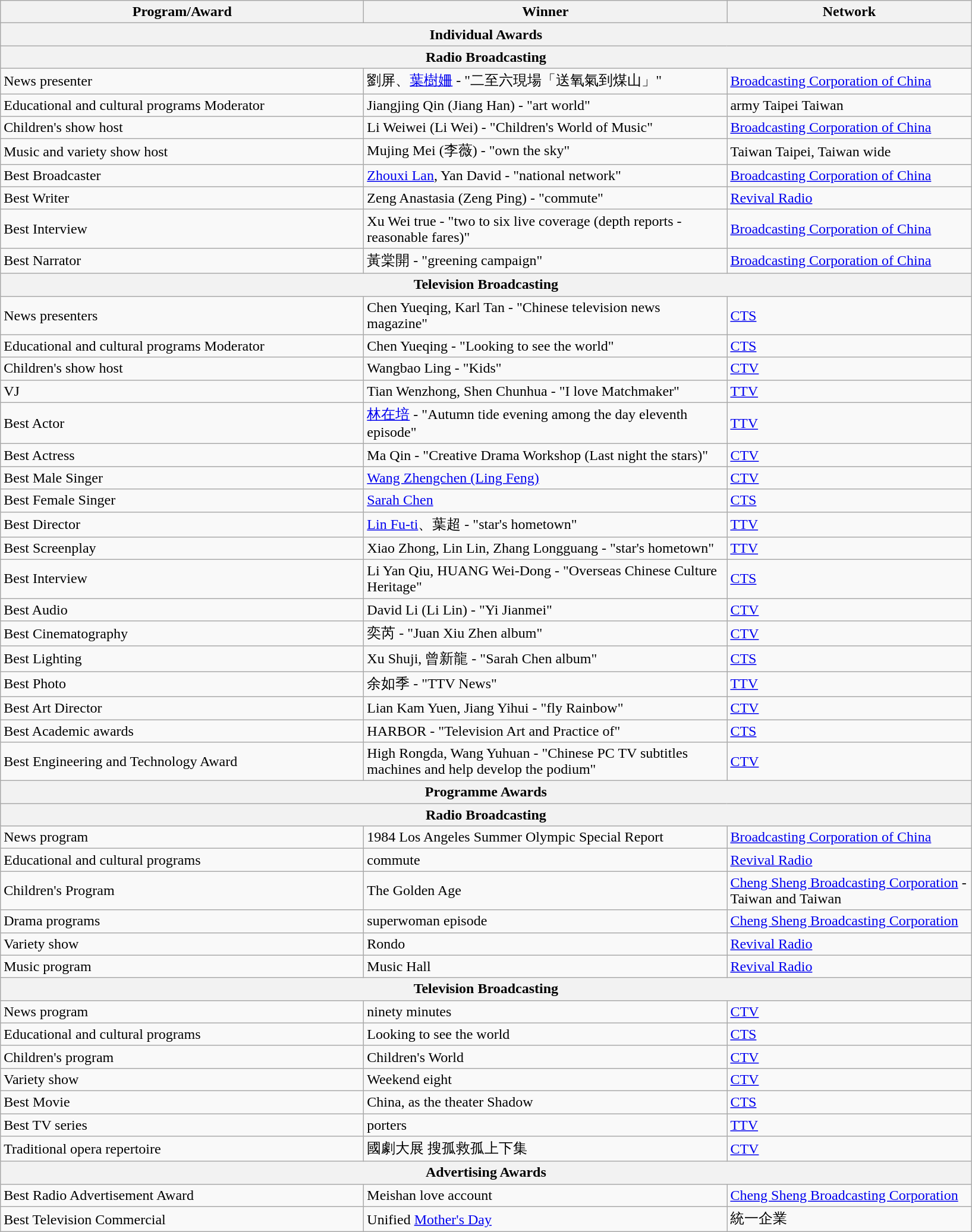<table class="wikitable">
<tr>
<th style="width:300pt;">Program/Award</th>
<th style="width:300pt;">Winner</th>
<th style="width:200pt;">Network</th>
</tr>
<tr>
<th colspan=3 style="text-align:center" style="background:#99CCFF;">Individual Awards</th>
</tr>
<tr>
<th colspan=3 style="text-align:center" style="background:LightSteelBlue;">Radio Broadcasting</th>
</tr>
<tr>
<td>News presenter</td>
<td>劉屏、<a href='#'>葉樹姍</a> - "二至六現場「送氧氣到煤山」"</td>
<td><a href='#'>Broadcasting Corporation of China</a></td>
</tr>
<tr>
<td>Educational and cultural programs Moderator</td>
<td>Jiangjing Qin (Jiang Han) - "art world"</td>
<td>army Taipei Taiwan</td>
</tr>
<tr>
<td>Children's show host</td>
<td>Li Weiwei (Li Wei) - "Children's World of Music"</td>
<td><a href='#'>Broadcasting Corporation of China</a></td>
</tr>
<tr>
<td>Music and variety show host</td>
<td>Mujing Mei (李薇) - "own the sky"</td>
<td>Taiwan Taipei, Taiwan wide</td>
</tr>
<tr>
<td>Best Broadcaster</td>
<td><a href='#'>Zhouxi Lan</a>, Yan David - "national network"</td>
<td><a href='#'>Broadcasting Corporation of China</a></td>
</tr>
<tr>
<td>Best Writer</td>
<td>Zeng Anastasia (Zeng Ping) - "commute"</td>
<td><a href='#'>Revival Radio</a></td>
</tr>
<tr>
<td>Best Interview</td>
<td>Xu Wei true - "two to six live coverage (depth reports - reasonable fares)"</td>
<td><a href='#'>Broadcasting Corporation of China</a></td>
</tr>
<tr>
<td>Best Narrator</td>
<td>黃棠開 - "greening campaign"</td>
<td><a href='#'>Broadcasting Corporation of China</a></td>
</tr>
<tr>
<th colspan=3 style="text-align:center" style="background:LightSteelBlue;">Television Broadcasting</th>
</tr>
<tr>
<td>News presenters</td>
<td>Chen Yueqing, Karl Tan - "Chinese television news magazine"</td>
<td><a href='#'>CTS</a></td>
</tr>
<tr>
<td>Educational and cultural programs Moderator</td>
<td>Chen Yueqing - "Looking to see the world"</td>
<td><a href='#'>CTS</a></td>
</tr>
<tr>
<td>Children's show host</td>
<td>Wangbao Ling - "Kids"</td>
<td><a href='#'>CTV</a></td>
</tr>
<tr>
<td>VJ</td>
<td>Tian Wenzhong, Shen Chunhua - "I love Matchmaker"</td>
<td><a href='#'>TTV</a></td>
</tr>
<tr>
<td>Best Actor</td>
<td><a href='#'>林在培</a> - "Autumn tide evening among the day eleventh episode"</td>
<td><a href='#'>TTV</a></td>
</tr>
<tr>
<td>Best Actress</td>
<td>Ma Qin - "Creative Drama Workshop (Last night the stars)"</td>
<td><a href='#'>CTV</a></td>
</tr>
<tr>
<td>Best Male Singer</td>
<td><a href='#'>Wang Zhengchen (Ling Feng)</a></td>
<td><a href='#'>CTV</a></td>
</tr>
<tr>
<td>Best Female Singer</td>
<td><a href='#'>Sarah Chen</a></td>
<td><a href='#'>CTS</a></td>
</tr>
<tr>
<td>Best Director</td>
<td><a href='#'>Lin Fu-ti</a>、葉超 - "star's hometown"</td>
<td><a href='#'>TTV</a></td>
</tr>
<tr>
<td>Best Screenplay</td>
<td>Xiao Zhong, Lin Lin, Zhang Longguang - "star's hometown"</td>
<td><a href='#'>TTV</a></td>
</tr>
<tr>
<td>Best Interview</td>
<td>Li Yan Qiu, HUANG Wei-Dong - "Overseas Chinese Culture Heritage"</td>
<td><a href='#'>CTS</a></td>
</tr>
<tr>
<td>Best Audio</td>
<td>David Li (Li Lin) - "Yi Jianmei"</td>
<td><a href='#'>CTV</a></td>
</tr>
<tr>
<td>Best Cinematography</td>
<td>奕芮 - "Juan Xiu Zhen album"</td>
<td><a href='#'>CTV</a></td>
</tr>
<tr>
<td>Best Lighting</td>
<td>Xu Shuji, 曾新龍  - "Sarah Chen album"</td>
<td><a href='#'>CTS</a></td>
</tr>
<tr>
<td>Best Photo</td>
<td>余如季 - "TTV News"</td>
<td><a href='#'>TTV</a></td>
</tr>
<tr>
<td>Best Art Director</td>
<td>Lian Kam Yuen, Jiang Yihui - "fly Rainbow"</td>
<td><a href='#'>CTV</a></td>
</tr>
<tr>
<td>Best Academic awards</td>
<td>HARBOR - "Television Art and Practice of"</td>
<td><a href='#'>CTS</a></td>
</tr>
<tr>
<td>Best Engineering and Technology Award</td>
<td>High Rongda, Wang Yuhuan - "Chinese PC TV subtitles machines and help develop the podium"</td>
<td><a href='#'>CTV</a></td>
</tr>
<tr>
<th colspan=3 style="text-align:center" style="background:#99CCFF;">Programme Awards</th>
</tr>
<tr>
<th colspan=3 style="text-align:center" style="background:LightSteelBlue;">Radio Broadcasting</th>
</tr>
<tr>
<td>News program</td>
<td>1984 Los Angeles Summer Olympic Special Report</td>
<td><a href='#'>Broadcasting Corporation of China</a></td>
</tr>
<tr>
<td>Educational and cultural programs</td>
<td>commute</td>
<td><a href='#'>Revival Radio</a></td>
</tr>
<tr>
<td>Children's Program</td>
<td>The Golden Age</td>
<td><a href='#'>Cheng Sheng Broadcasting Corporation</a> - Taiwan and Taiwan</td>
</tr>
<tr>
<td>Drama programs</td>
<td>superwoman episode</td>
<td><a href='#'>Cheng Sheng Broadcasting Corporation</a></td>
</tr>
<tr>
<td>Variety show</td>
<td>Rondo</td>
<td><a href='#'>Revival Radio</a></td>
</tr>
<tr>
<td>Music program</td>
<td>Music Hall</td>
<td><a href='#'>Revival Radio</a></td>
</tr>
<tr>
<th colspan=3 style="text-align:center" style="background:LightSteelBlue;">Television Broadcasting</th>
</tr>
<tr>
<td>News program</td>
<td>ninety minutes</td>
<td><a href='#'>CTV</a></td>
</tr>
<tr>
<td>Educational and cultural programs</td>
<td>Looking to see the world</td>
<td><a href='#'>CTS</a></td>
</tr>
<tr>
<td>Children's program</td>
<td>Children's World</td>
<td><a href='#'>CTV</a></td>
</tr>
<tr>
<td>Variety show</td>
<td>Weekend eight</td>
<td><a href='#'>CTV</a></td>
</tr>
<tr>
<td>Best Movie</td>
<td>China, as the theater Shadow</td>
<td><a href='#'>CTS</a></td>
</tr>
<tr>
<td>Best TV series</td>
<td>porters</td>
<td><a href='#'>TTV</a></td>
</tr>
<tr>
<td>Traditional opera repertoire</td>
<td>國劇大展 搜孤救孤上下集</td>
<td><a href='#'>CTV</a></td>
</tr>
<tr>
<th colspan=3 style="text-align:center" style="background:#99CCFF;">Advertising Awards</th>
</tr>
<tr>
<td>Best Radio Advertisement Award</td>
<td>Meishan love account</td>
<td><a href='#'>Cheng Sheng Broadcasting Corporation</a></td>
</tr>
<tr>
<td>Best Television Commercial</td>
<td>Unified <a href='#'>Mother's Day</a></td>
<td>統一企業</td>
</tr>
</table>
